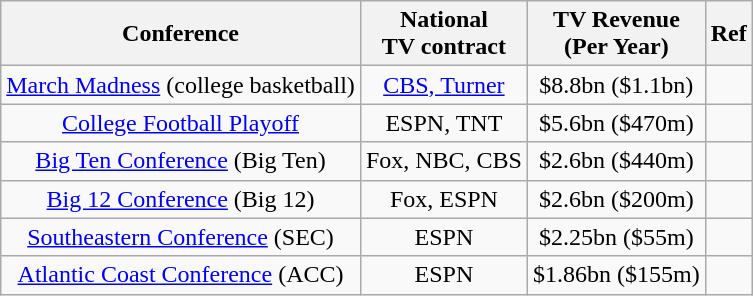<table class="wikitable sortable" style="text-align:center">
<tr>
<th>Conference</th>
<th>National <br> TV contract</th>
<th>TV Revenue<br>(Per Year)</th>
<th>Ref</th>
</tr>
<tr>
<td><a href='#'>March Madness</a> (college basketball)</td>
<td><a href='#'>CBS, Turner</a></td>
<td>$8.8bn ($1.1bn)</td>
<td></td>
</tr>
<tr>
<td><a href='#'>College Football Playoff</a></td>
<td>ESPN, TNT</td>
<td>$5.6bn ($470m)</td>
<td></td>
</tr>
<tr>
<td><a href='#'>Big Ten Conference</a> (Big Ten)</td>
<td>Fox, NBC, CBS</td>
<td>$2.6bn ($440m)</td>
<td></td>
</tr>
<tr>
<td><a href='#'>Big 12 Conference</a> (Big 12)</td>
<td>Fox, ESPN</td>
<td>$2.6bn ($200m)</td>
<td></td>
</tr>
<tr>
<td><a href='#'>Southeastern Conference</a> (SEC)</td>
<td>ESPN</td>
<td>$2.25bn ($55m)</td>
<td></td>
</tr>
<tr>
<td><a href='#'>Atlantic Coast Conference</a> (ACC)</td>
<td>ESPN</td>
<td>$1.86bn ($155m)</td>
<td></td>
</tr>
</table>
